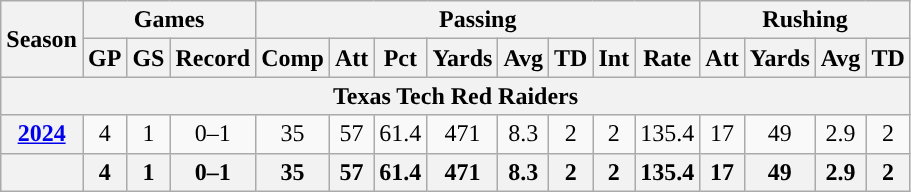<table class="wikitable" style="text-align:center;">
<tr>
<th rowspan="2">Season</th>
<th colspan="3">Games</th>
<th colspan="8">Passing</th>
<th colspan="5">Rushing</th>
</tr>
<tr>
<th>GP</th>
<th>GS</th>
<th>Record</th>
<th>Comp</th>
<th>Att</th>
<th>Pct</th>
<th>Yards</th>
<th>Avg</th>
<th>TD</th>
<th>Int</th>
<th>Rate</th>
<th>Att</th>
<th>Yards</th>
<th>Avg</th>
<th>TD</th>
</tr>
<tr>
<th colspan="16">Texas Tech Red Raiders</th>
</tr>
<tr>
<th><a href='#'>2024</a></th>
<td>4</td>
<td>1</td>
<td>0–1</td>
<td>35</td>
<td>57</td>
<td>61.4</td>
<td>471</td>
<td>8.3</td>
<td>2</td>
<td>2</td>
<td>135.4</td>
<td>17</td>
<td>49</td>
<td>2.9</td>
<td>2</td>
</tr>
<tr class="sortbottom" style="background:#eee;">
<th></th>
<th>4</th>
<th>1</th>
<th>0–1</th>
<th>35</th>
<th>57</th>
<th>61.4</th>
<th>471</th>
<th>8.3</th>
<th>2</th>
<th>2</th>
<th>135.4</th>
<th>17</th>
<th>49</th>
<th>2.9</th>
<th>2</th>
</tr>
</table>
